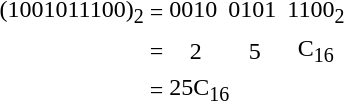<table>
<tr>
<td>(1001011100)<sub>2</sub></td>
<td>=</td>
<td>0010<sub> </sub></td>
<td>0101<sub> </sub></td>
<td>1100<sub>2</sub></td>
</tr>
<tr>
<td> </td>
<td>=</td>
<td align="center">2</td>
<td align="center">5</td>
<td align="center">C<sub>16</sub></td>
</tr>
<tr>
<td> </td>
<td>=</td>
<td colspan="5">25C<sub>16</sub></td>
</tr>
</table>
